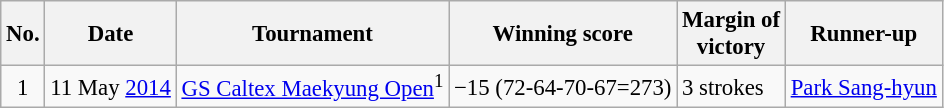<table class="wikitable" style="font-size:95%;">
<tr>
<th>No.</th>
<th>Date</th>
<th>Tournament</th>
<th>Winning score</th>
<th>Margin of<br>victory</th>
<th>Runner-up</th>
</tr>
<tr>
<td align=center>1</td>
<td align=right>11 May <a href='#'>2014</a></td>
<td><a href='#'>GS Caltex Maekyung Open</a><sup>1</sup></td>
<td>−15 (72-64-70-67=273)</td>
<td>3 strokes</td>
<td> <a href='#'>Park Sang-hyun</a></td>
</tr>
</table>
